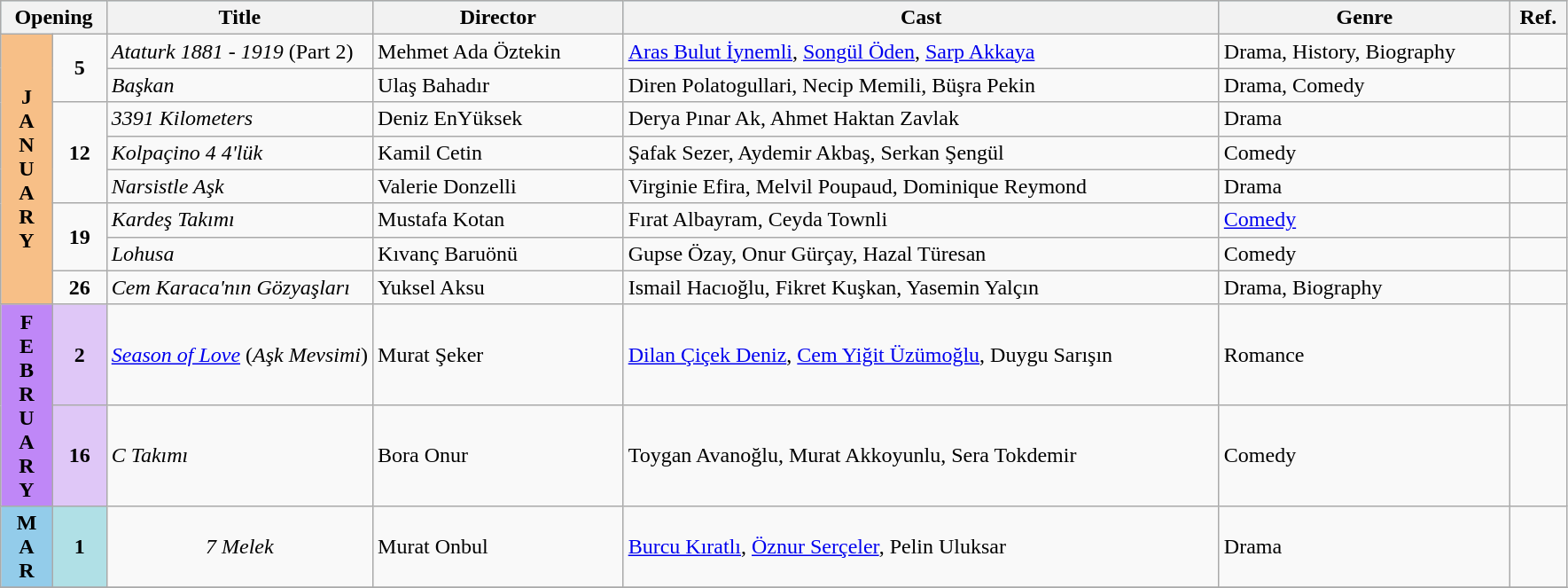<table class="wikitable sortable">
<tr style="background:#b0e0e6; text-align:center;">
<th colspan="2">Opening</th>
<th style="width:17%;">Title</th>
<th style="width:16%;">Director</th>
<th>Cast</th>
<th>Genre</th>
<th>Ref.</th>
</tr>
<tr>
<th rowspan="8" style="text-align:center; background:#f7bf87; ">J<br>A<br>N<br>U<br>A<br>R<br>Y</th>
<td rowspan="2" style="text-align:center" style="text-align:center; background:#f7dfc7"><strong>5</strong></td>
<td><em>Ataturk 1881 - 1919</em> (Part 2)</td>
<td>Mehmet Ada Öztekin</td>
<td><a href='#'>Aras Bulut İynemli</a>, <a href='#'>Songül Öden</a>, <a href='#'>Sarp Akkaya</a></td>
<td>Drama, History, Biography</td>
<td align="center"></td>
</tr>
<tr>
<td><em>Başkan</em></td>
<td>Ulaş Bahadır</td>
<td>Diren Polatogullari, Necip Memili, Büşra Pekin</td>
<td>Drama, Comedy</td>
<td align="center"></td>
</tr>
<tr>
<td rowspan="3" style="text-align:center" style="text-align:center; background:#f7dfc7"><strong>12</strong></td>
<td><em>3391 Kilometers</em></td>
<td>Deniz EnYüksek</td>
<td>Derya Pınar Ak, Ahmet Haktan Zavlak</td>
<td>Drama</td>
<td align="center"></td>
</tr>
<tr>
<td><em>Kolpaçino 4 4'lük</em></td>
<td>Kamil Cetin</td>
<td>Şafak Sezer, Aydemir Akbaş, Serkan Şengül</td>
<td>Comedy</td>
<td align="center"></td>
</tr>
<tr>
<td><em>Narsistle Aşk</em></td>
<td>Valerie Donzelli</td>
<td>Virginie Efira, Melvil Poupaud, Dominique Reymond</td>
<td>Drama</td>
<td align="center"></td>
</tr>
<tr>
<td rowspan="2" style="text-align:center" style="text-align:center; background:#f7dfc7"><strong>19</strong></td>
<td><em>Kardeş Takımı</em></td>
<td>Mustafa Kotan</td>
<td>Fırat Albayram, Ceyda Townli</td>
<td><a href='#'>Comedy</a></td>
<td align="center"></td>
</tr>
<tr>
<td><em>Lohusa</em></td>
<td>Kıvanç Baruönü</td>
<td>Gupse Özay, Onur Gürçay, Hazal Türesan</td>
<td>Comedy</td>
<td align="center"></td>
</tr>
<tr>
<td rowspan="1" style="text-align:center" style="text-align:center; background:#f7dfc7"><strong>26</strong></td>
<td><em>Cem Karaca'nın Gözyaşları</em></td>
<td>Yuksel Aksu</td>
<td>Ismail Hacıoğlu, Fikret Kuşkan, Yasemin Yalçın</td>
<td>Drama, Biography</td>
<td align="center"></td>
</tr>
<tr>
<th rowspan="2" style="text-align:center; background:#bf87f7; textcolor:#000;">F<br>E<br>B<br>R<br>U<br>A<br>R<br>Y</th>
<td rowspan="1" style="text-align:center;background:#dfc7f7"><strong>2</strong></td>
<td><em><a href='#'>Season of Love</a></em> (<em>Aşk Mevsimi</em>)</td>
<td>Murat Şeker</td>
<td><a href='#'>Dilan Çiçek Deniz</a>, <a href='#'>Cem Yiğit Üzümoğlu</a>, Duygu Sarışın</td>
<td>Romance</td>
<td></td>
</tr>
<tr>
<td rowspan="1" style="text-align:center;background:#dfc7f7"><strong>16</strong></td>
<td><em>C Takımı</em></td>
<td>Bora Onur</td>
<td>Toygan Avanoğlu, Murat Akkoyunlu, Sera Tokdemir</td>
<td>Comedy</td>
<td></td>
</tr>
<tr>
<td rowspan="1" style="text-align:center; background:#93CCEA; textcolor:#000;"><strong>M<br>A<br>R</strong></td>
<td style="text-align:center;background:#B0E0E6;"><strong>1</strong></td>
<td style="text-align:center;"><em>7 Melek</em></td>
<td>Murat Onbul</td>
<td><a href='#'>Burcu Kıratlı</a>, <a href='#'>Öznur Serçeler</a>, Pelin Uluksar</td>
<td>Drama</td>
<td></td>
</tr>
<tr>
</tr>
</table>
